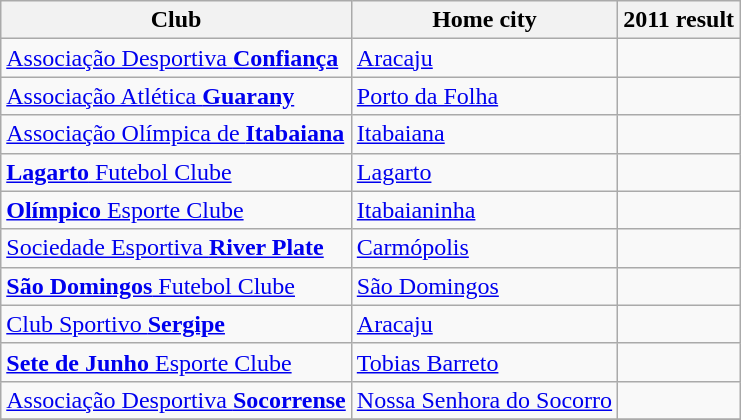<table class="wikitable sortable">
<tr>
<th>Club</th>
<th>Home city</th>
<th>2011 result</th>
</tr>
<tr>
<td><a href='#'>Associação Desportiva <strong>Confiança</strong></a></td>
<td><a href='#'>Aracaju</a></td>
<td></td>
</tr>
<tr>
<td><a href='#'>Associação Atlética <strong>Guarany</strong></a></td>
<td><a href='#'>Porto da Folha</a></td>
<td></td>
</tr>
<tr>
<td><a href='#'>Associação Olímpica de <strong>Itabaiana</strong></a></td>
<td><a href='#'>Itabaiana</a></td>
<td></td>
</tr>
<tr>
<td><a href='#'><strong>Lagarto</strong> Futebol Clube</a></td>
<td><a href='#'>Lagarto</a></td>
<td></td>
</tr>
<tr>
<td><a href='#'><strong>Olímpico</strong> Esporte Clube</a></td>
<td><a href='#'>Itabaianinha</a></td>
<td></td>
</tr>
<tr>
<td><a href='#'>Sociedade Esportiva <strong>River Plate</strong></a></td>
<td><a href='#'>Carmópolis</a></td>
<td></td>
</tr>
<tr>
<td><a href='#'><strong>São Domingos</strong> Futebol Clube</a></td>
<td><a href='#'>São Domingos</a></td>
<td></td>
</tr>
<tr>
<td><a href='#'>Club Sportivo <strong>Sergipe</strong></a></td>
<td><a href='#'>Aracaju</a></td>
<td></td>
</tr>
<tr>
<td><a href='#'><strong>Sete de Junho</strong> Esporte Clube</a></td>
<td><a href='#'>Tobias Barreto</a></td>
<td></td>
</tr>
<tr>
<td><a href='#'>Associação Desportiva <strong>Socorrense</strong></a></td>
<td><a href='#'>Nossa Senhora do Socorro</a></td>
<td></td>
</tr>
<tr>
</tr>
</table>
